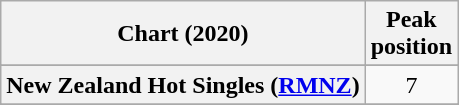<table class="wikitable sortable plainrowheaders" style="text-align:center">
<tr>
<th scope="col">Chart (2020)</th>
<th scope="col">Peak<br>position</th>
</tr>
<tr>
</tr>
<tr>
</tr>
<tr>
</tr>
<tr>
<th scope="row">New Zealand Hot Singles (<a href='#'>RMNZ</a>)</th>
<td>7</td>
</tr>
<tr>
</tr>
<tr>
</tr>
<tr>
</tr>
<tr>
</tr>
<tr>
</tr>
<tr>
</tr>
</table>
